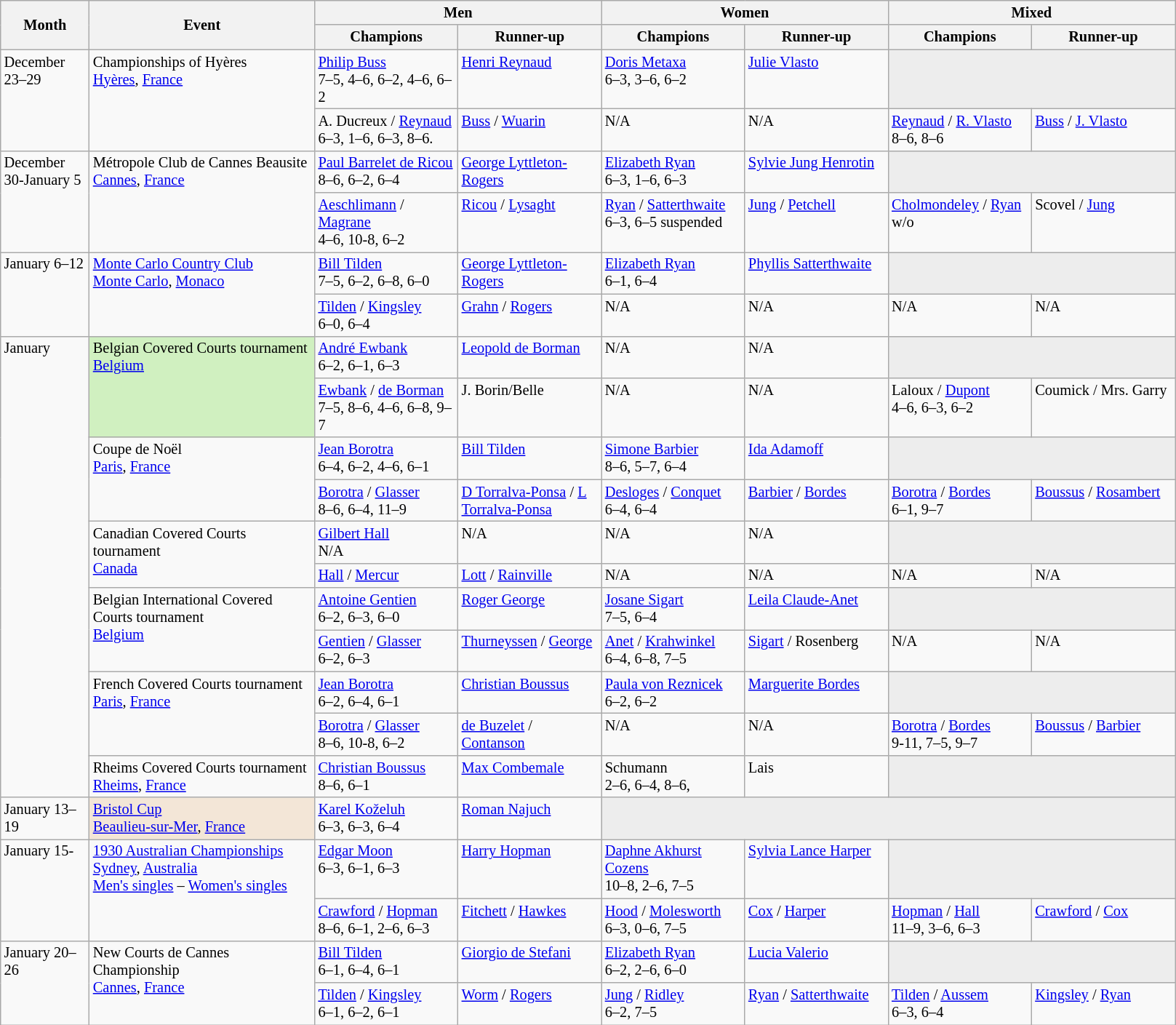<table class="wikitable" style="font-size:85%;">
<tr>
<th rowspan="2" style="width:75px;">Month</th>
<th rowspan="2" style="width:200px;">Event</th>
<th colspan="2" style="width:250px;">Men</th>
<th colspan="2" style="width:250px;">Women</th>
<th colspan="2" style="width:250px;">Mixed</th>
</tr>
<tr>
<th style="width:125px;">Champions</th>
<th style="width:125px;">Runner-up</th>
<th style="width:125px;">Champions</th>
<th style="width:125px;">Runner-up</th>
<th style="width:125px;">Champions</th>
<th style="width:125px;">Runner-up</th>
</tr>
<tr valign=top>
<td rowspan=2>December 23–29</td>
<td rowspan="2">Championships of Hyères<br><a href='#'>Hyères</a>, <a href='#'>France</a></td>
<td> <a href='#'>Philip Buss</a><br>7–5, 4–6, 6–2, 4–6, 6–2</td>
<td> <a href='#'>Henri Reynaud</a></td>
<td> <a href='#'>Doris Metaxa</a><br>6–3, 3–6, 6–2</td>
<td> <a href='#'>Julie Vlasto</a></td>
<td style="background:#ededed;" colspan="2"></td>
</tr>
<tr valign=top>
<td> A. Ducreux /  <a href='#'>Reynaud</a><br>6–3, 1–6, 6–3, 8–6.</td>
<td> <a href='#'>Buss</a> /  <a href='#'>Wuarin</a></td>
<td>N/A</td>
<td>N/A</td>
<td> <a href='#'>Reynaud</a> /  <a href='#'>R. Vlasto</a><br>8–6, 8–6</td>
<td> <a href='#'>Buss</a> /  <a href='#'>J. Vlasto</a></td>
</tr>
<tr valign=top>
<td rowspan=2>December 30-January 5</td>
<td rowspan="2">Métropole Club de Cannes Beausite<br><a href='#'>Cannes</a>, <a href='#'>France</a></td>
<td> <a href='#'>Paul Barrelet de Ricou</a><br>8–6, 6–2, 6–4</td>
<td> <a href='#'>George Lyttleton-Rogers</a></td>
<td> <a href='#'>Elizabeth Ryan</a><br>6–3, 1–6, 6–3</td>
<td> <a href='#'>Sylvie Jung Henrotin</a></td>
<td style="background:#ededed;" colspan="2"></td>
</tr>
<tr valign=top>
<td> <a href='#'>Aeschlimann</a> /  <a href='#'>Magrane</a><br>4–6, 10-8, 6–2</td>
<td> <a href='#'>Ricou</a> /  <a href='#'>Lysaght</a></td>
<td> <a href='#'>Ryan</a> /  <a href='#'>Satterthwaite</a><br>6–3, 6–5 suspended</td>
<td> <a href='#'>Jung</a> /  <a href='#'>Petchell</a></td>
<td> <a href='#'>Cholmondeley</a> /  <a href='#'>Ryan</a><br>w/o</td>
<td>Scovel /  <a href='#'>Jung</a></td>
</tr>
<tr valign=top>
<td rowspan=2>January 6–12</td>
<td rowspan="2"><a href='#'>Monte Carlo Country Club</a><br><a href='#'>Monte Carlo</a>, <a href='#'>Monaco</a></td>
<td> <a href='#'>Bill Tilden</a><br>7–5, 6–2, 6–8, 6–0</td>
<td> <a href='#'>George Lyttleton-Rogers</a></td>
<td> <a href='#'>Elizabeth Ryan</a><br>6–1, 6–4</td>
<td> <a href='#'>Phyllis Satterthwaite</a></td>
<td style="background:#ededed;" colspan="2"></td>
</tr>
<tr valign=top>
<td> <a href='#'>Tilden</a> /  <a href='#'>Kingsley</a><br>6–0, 6–4</td>
<td> <a href='#'>Grahn</a> /  <a href='#'>Rogers</a></td>
<td>N/A</td>
<td>N/A</td>
<td>N/A</td>
<td>N/A</td>
</tr>
<tr valign=top>
<td rowspan="11">January</td>
<td rowspan=2 style="background:#d0f0c0">Belgian Covered Courts tournament<br><a href='#'>Belgium</a></td>
<td> <a href='#'>André Ewbank</a><br>6–2, 6–1, 6–3</td>
<td> <a href='#'>Leopold de Borman</a></td>
<td>N/A</td>
<td>N/A</td>
<td style="background:#ededed;" colspan="2"></td>
</tr>
<tr valign=top>
<td> <a href='#'>Ewbank</a> /  <a href='#'>de Borman</a><br>7–5, 8–6, 4–6, 6–8, 9–7</td>
<td>J. Borin/Belle</td>
<td>N/A</td>
<td>N/A</td>
<td>Laloux /  <a href='#'>Dupont</a><br>4–6, 6–3, 6–2</td>
<td>Coumick / Mrs. Garry</td>
</tr>
<tr valign=top>
<td rowspan="2">Coupe de Noël<br><a href='#'>Paris</a>, <a href='#'>France</a></td>
<td> <a href='#'>Jean Borotra</a><br>6–4, 6–2, 4–6, 6–1</td>
<td><a href='#'>Bill Tilden</a></td>
<td> <a href='#'>Simone Barbier</a><br>8–6, 5–7, 6–4</td>
<td> <a href='#'>Ida Adamoff</a></td>
<td style="background:#ededed;" colspan="2"></td>
</tr>
<tr valign=top>
<td> <a href='#'>Borotra</a> /  <a href='#'>Glasser</a><br>8–6, 6–4, 11–9</td>
<td> <a href='#'>D Torralva-Ponsa</a> /  <a href='#'>L Torralva-Ponsa</a></td>
<td> <a href='#'>Desloges</a> /  <a href='#'>Conquet</a><br>6–4, 6–4</td>
<td> <a href='#'>Barbier</a> /  <a href='#'>Bordes</a></td>
<td> <a href='#'>Borotra</a> /  <a href='#'>Bordes</a><br>6–1, 9–7</td>
<td> <a href='#'>Boussus</a> /  <a href='#'>Rosambert</a></td>
</tr>
<tr valign=top>
<td rowspan="2">Canadian Covered Courts tournament<br><a href='#'>Canada</a></td>
<td> <a href='#'>Gilbert Hall</a><br>N/A</td>
<td>N/A</td>
<td>N/A</td>
<td>N/A</td>
<td style="background:#ededed;" colspan="2"></td>
</tr>
<tr valign=top>
<td> <a href='#'>Hall</a> /  <a href='#'>Mercur</a></td>
<td><a href='#'>Lott</a> /  <a href='#'>Rainville</a></td>
<td>N/A</td>
<td>N/A</td>
<td>N/A</td>
<td>N/A</td>
</tr>
<tr valign=top>
<td rowspan=2>Belgian International Covered Courts tournament<br><a href='#'>Belgium</a></td>
<td> <a href='#'>Antoine Gentien</a><br>6–2, 6–3, 6–0</td>
<td> <a href='#'>Roger George</a></td>
<td> <a href='#'>Josane Sigart</a><br>7–5, 6–4</td>
<td> <a href='#'>Leila Claude-Anet</a></td>
<td style="background:#ededed;" colspan="2"></td>
</tr>
<tr valign=top>
<td> <a href='#'>Gentien</a> /   <a href='#'>Glasser</a><br>6–2, 6–3</td>
<td> <a href='#'>Thurneyssen</a> /  <a href='#'>George</a></td>
<td> <a href='#'>Anet</a> /  <a href='#'>Krahwinkel</a><br>6–4, 6–8, 7–5</td>
<td> <a href='#'>Sigart</a> / Rosenberg</td>
<td>N/A</td>
<td>N/A</td>
</tr>
<tr valign=top>
<td rowspan="2">French Covered Courts tournament<br><a href='#'>Paris</a>, <a href='#'>France</a></td>
<td> <a href='#'>Jean Borotra</a><br>6–2, 6–4, 6–1</td>
<td> <a href='#'>Christian Boussus</a></td>
<td> <a href='#'>Paula von Reznicek</a><br>6–2, 6–2</td>
<td> <a href='#'>Marguerite Bordes</a></td>
<td style="background:#ededed;" colspan="2"></td>
</tr>
<tr valign=top>
<td> <a href='#'>Borotra</a> /  <a href='#'>Glasser</a><br>8–6, 10-8, 6–2</td>
<td> <a href='#'>de Buzelet</a> /  <a href='#'>Contanson</a></td>
<td>N/A</td>
<td>N/A</td>
<td> <a href='#'>Borotra</a> /  <a href='#'>Bordes</a><br>9-11, 7–5, 9–7</td>
<td> <a href='#'>Boussus</a> /  <a href='#'>Barbier</a></td>
</tr>
<tr valign=top>
<td>Rheims Covered Courts tournament<br><a href='#'>Rheims</a>, <a href='#'>France</a></td>
<td> <a href='#'>Christian Boussus</a><br>8–6, 6–1</td>
<td> <a href='#'>Max Combemale</a></td>
<td>Schumann<br>2–6, 6–4, 8–6,</td>
<td>Lais</td>
<td style="background:#ededed;" colspan="2"></td>
</tr>
<tr valign=top>
<td>January 13–19</td>
<td style="background:#F3E6D7"><a href='#'>Bristol Cup</a><br><a href='#'>Beaulieu-sur-Mer</a>, <a href='#'>France</a></td>
<td> <a href='#'>Karel Koželuh</a><br>6–3, 6–3, 6–4</td>
<td> <a href='#'>Roman Najuch</a></td>
<td style="background:#ededed;" colspan="4"></td>
</tr>
<tr valign=top>
<td rowspan=2>January 15-</td>
<td rowspan=2><a href='#'>1930 Australian Championships</a><br><a href='#'>Sydney</a>, <a href='#'>Australia</a><br><a href='#'>Men's singles</a> – <a href='#'>Women's singles</a></td>
<td> <a href='#'>Edgar Moon</a><br>6–3, 6–1, 6–3</td>
<td> <a href='#'>Harry Hopman</a></td>
<td> <a href='#'>Daphne Akhurst Cozens</a><br>10–8, 2–6, 7–5</td>
<td> <a href='#'>Sylvia Lance Harper</a></td>
<td style="background:#ededed;" colspan="2"></td>
</tr>
<tr valign=top>
<td> <a href='#'>Crawford</a> /  <a href='#'>Hopman</a><br>8–6, 6–1, 2–6, 6–3</td>
<td> <a href='#'>Fitchett</a> /  <a href='#'>Hawkes</a></td>
<td> <a href='#'>Hood</a> /   <a href='#'>Molesworth</a><br>6–3, 0–6, 7–5</td>
<td> <a href='#'>Cox</a> /   <a href='#'>Harper</a></td>
<td> <a href='#'>Hopman</a> /  <a href='#'>Hall</a><br>11–9, 3–6, 6–3</td>
<td> <a href='#'>Crawford</a> /  <a href='#'>Cox</a></td>
</tr>
<tr valign=top>
<td rowspan=2>January 20–26</td>
<td rowspan=2>New Courts de Cannes Championship<br><a href='#'>Cannes</a>, <a href='#'>France</a></td>
<td> <a href='#'>Bill Tilden</a><br>6–1, 6–4, 6–1</td>
<td> <a href='#'>Giorgio de Stefani</a></td>
<td> <a href='#'>Elizabeth Ryan</a><br>6–2, 2–6, 6–0</td>
<td> <a href='#'>Lucia Valerio</a></td>
<td style="background:#ededed;" colspan="2"></td>
</tr>
<tr valign=top>
<td> <a href='#'>Tilden</a> /  <a href='#'>Kingsley</a><br>6–1, 6–2, 6–1</td>
<td> <a href='#'>Worm</a> /  <a href='#'>Rogers</a></td>
<td> <a href='#'>Jung</a> /  <a href='#'>Ridley</a><br>6–2, 7–5</td>
<td> <a href='#'>Ryan</a> /  <a href='#'>Satterthwaite</a></td>
<td> <a href='#'>Tilden</a> /  <a href='#'>Aussem</a><br>6–3, 6–4</td>
<td> <a href='#'>Kingsley</a> /  <a href='#'>Ryan</a></td>
</tr>
</table>
